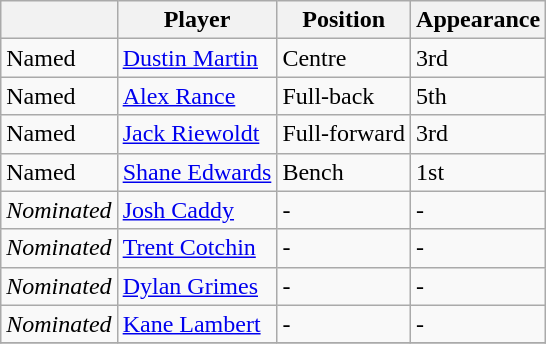<table class="wikitable">
<tr>
<th></th>
<th>Player</th>
<th>Position</th>
<th>Appearance</th>
</tr>
<tr>
<td>Named</td>
<td><a href='#'>Dustin Martin</a></td>
<td>Centre</td>
<td>3rd</td>
</tr>
<tr>
<td>Named</td>
<td><a href='#'>Alex Rance</a></td>
<td>Full-back</td>
<td>5th</td>
</tr>
<tr>
<td>Named</td>
<td><a href='#'>Jack Riewoldt</a></td>
<td>Full-forward</td>
<td>3rd</td>
</tr>
<tr>
<td>Named</td>
<td><a href='#'>Shane Edwards</a></td>
<td>Bench</td>
<td>1st</td>
</tr>
<tr>
<td><em>Nominated</em></td>
<td><a href='#'>Josh Caddy</a></td>
<td>-</td>
<td>-</td>
</tr>
<tr>
<td><em>Nominated</em></td>
<td><a href='#'>Trent Cotchin</a></td>
<td>-</td>
<td>-</td>
</tr>
<tr>
<td><em>Nominated</em></td>
<td><a href='#'>Dylan Grimes</a></td>
<td>-</td>
<td>-</td>
</tr>
<tr>
<td><em>Nominated</em></td>
<td><a href='#'>Kane Lambert</a></td>
<td>-</td>
<td>-</td>
</tr>
<tr>
</tr>
</table>
